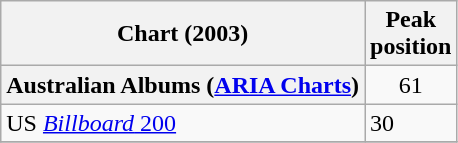<table class="wikitable sortable plainrowheaders" style="text-align:center">
<tr>
<th scope="col">Chart (2003)</th>
<th scope="col">Peak<br>position</th>
</tr>
<tr>
<th scope="row">Australian Albums (<a href='#'>ARIA Charts</a>)</th>
<td>61</td>
</tr>
<tr>
<td align="left">US <a href='#'><em>Billboard</em> 200</a></td>
<td align="left">30</td>
</tr>
<tr>
</tr>
</table>
